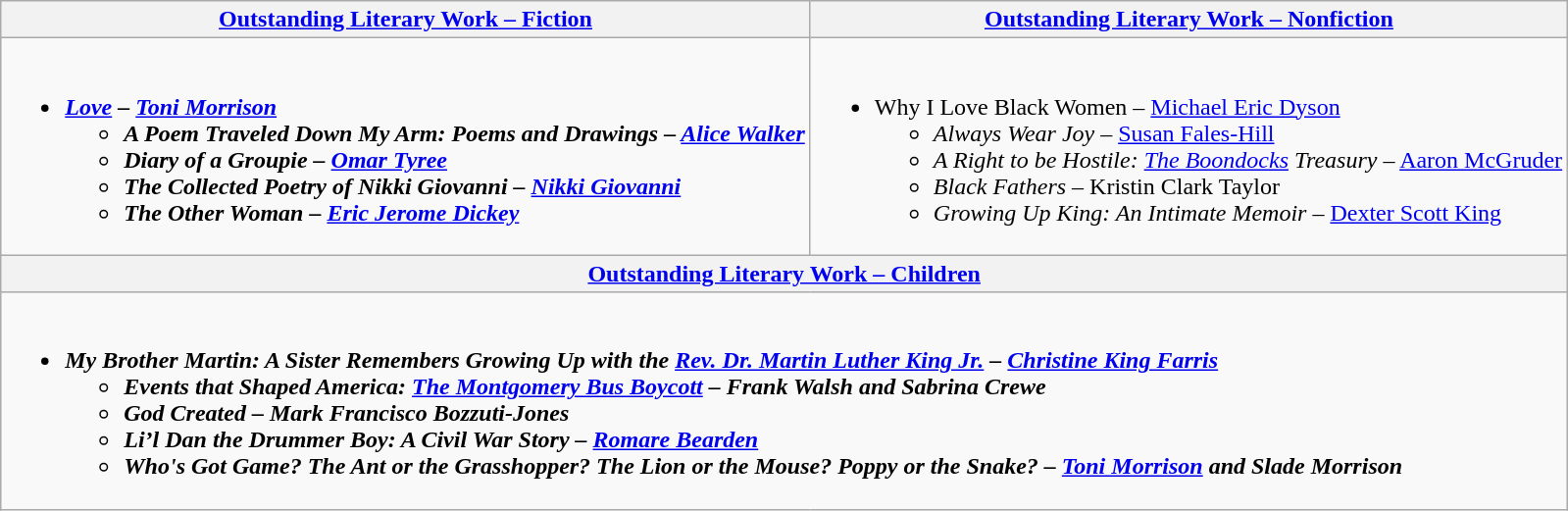<table class="wikitable">
<tr>
<th style="width=50%"><a href='#'>Outstanding Literary Work – Fiction</a></th>
<th style="width=50%"><a href='#'>Outstanding Literary Work – Nonfiction</a></th>
</tr>
<tr>
<td><br><ul><li><strong><em><a href='#'>Love</a><em> – <a href='#'>Toni Morrison</a><strong><ul><li></em>A Poem Traveled Down My Arm: Poems and Drawings<em> – <a href='#'>Alice Walker</a></li><li></em>Diary of a Groupie<em> – <a href='#'>Omar Tyree</a></li><li></em>The Collected Poetry of Nikki Giovanni<em> – <a href='#'>Nikki Giovanni</a></li><li></em>The Other Woman<em> – <a href='#'>Eric Jerome Dickey</a></li></ul></li></ul></td>
<td><br><ul><li></em></strong>Why I Love Black Women</em> – <a href='#'>Michael Eric Dyson</a></strong><ul><li><em>Always Wear Joy</em> – <a href='#'>Susan Fales-Hill</a></li><li><em>A Right to be Hostile: <a href='#'>The Boondocks</a> Treasury</em> – <a href='#'>Aaron McGruder</a></li><li><em>Black Fathers</em> – Kristin Clark Taylor</li><li><em>Growing Up King: An Intimate Memoir</em> – <a href='#'>Dexter Scott King</a></li></ul></li></ul></td>
</tr>
<tr>
<th colspan="2"><a href='#'>Outstanding Literary Work – Children</a></th>
</tr>
<tr>
<td colspan="2"><br><ul><li><strong><em>My Brother Martin: A Sister Remembers Growing Up with the <a href='#'>Rev. Dr. Martin Luther King Jr.</a><em> –<strong> <a href='#'>Christine King Farris</a><ul><li></em>Events that Shaped America: <a href='#'>The Montgomery Bus Boycott</a><em> – Frank Walsh and Sabrina Crewe</li><li></em>God Created<em> – Mark Francisco Bozzuti-Jones</li><li></em>Li’l Dan the Drummer Boy: A Civil War Story<em> – <a href='#'>Romare Bearden</a></li><li></em>Who's Got Game? The Ant or the Grasshopper? The Lion or the Mouse? Poppy or the Snake?<em> – <a href='#'>Toni Morrison</a> and Slade Morrison</li></ul></li></ul></td>
</tr>
</table>
